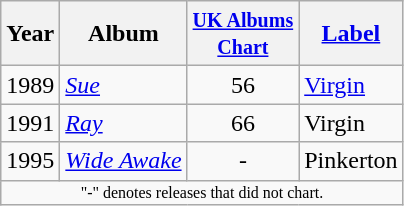<table class="wikitable">
<tr>
<th>Year</th>
<th>Album</th>
<th><a href='#'><small>UK Albums<br>Chart</small></a></th>
<th><a href='#'>Label</a></th>
</tr>
<tr>
<td>1989</td>
<td><em><a href='#'>Sue</a></em></td>
<td align=center>56</td>
<td><a href='#'>Virgin</a></td>
</tr>
<tr>
<td>1991</td>
<td><em><a href='#'>Ray</a></em></td>
<td align=center>66</td>
<td>Virgin</td>
</tr>
<tr>
<td>1995</td>
<td><em><a href='#'>Wide Awake</a></em></td>
<td align=center>-</td>
<td>Pinkerton</td>
</tr>
<tr>
<td align=center colspan=13 style="font-size:8pt">"-" denotes releases that did not chart.</td>
</tr>
</table>
